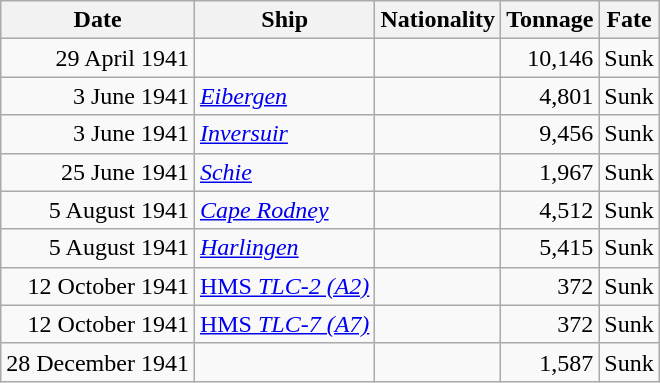<table class="wikitable sortable" style="margin: 1em auto 1em auto;"|->
<tr>
<th>Date</th>
<th>Ship</th>
<th>Nationality</th>
<th>Tonnage</th>
<th>Fate</th>
</tr>
<tr>
<td align="right">29 April 1941</td>
<td align="left"></td>
<td align="left"></td>
<td align="right">10,146</td>
<td align="left">Sunk</td>
</tr>
<tr>
<td align="right">3 June 1941</td>
<td align="left"><a href='#'><em>Eibergen </em></a></td>
<td align="left"></td>
<td align="right">4,801</td>
<td align="left">Sunk</td>
</tr>
<tr>
<td align="right">3 June 1941</td>
<td align="left"><a href='#'><em>Inversuir</em></a></td>
<td align="left"></td>
<td align="right">9,456</td>
<td align="left">Sunk</td>
</tr>
<tr>
<td align="right">25 June 1941</td>
<td align="left"><a href='#'><em>Schie</em></a></td>
<td align="left"></td>
<td align="right">1,967</td>
<td align="left">Sunk</td>
</tr>
<tr>
<td align="right">5 August 1941</td>
<td align="left"><a href='#'><em>Cape Rodney</em></a></td>
<td align="left"></td>
<td align="right">4,512</td>
<td align="left">Sunk</td>
</tr>
<tr>
<td align="right">5 August 1941</td>
<td align="left"><a href='#'><em>Harlingen</em></a></td>
<td align="left"></td>
<td align="right">5,415</td>
<td align="left">Sunk</td>
</tr>
<tr>
<td align="right">12 October 1941</td>
<td align="left"><a href='#'>HMS <em>TLC-2 (A2)</em></a></td>
<td align="left"></td>
<td align="right">372</td>
<td align="left">Sunk</td>
</tr>
<tr>
<td align="right">12 October 1941</td>
<td align="left"><a href='#'>HMS <em>TLC-7 (A7)</em></a></td>
<td align="left"></td>
<td align="right">372</td>
<td align="left">Sunk</td>
</tr>
<tr>
<td align="right">28 December 1941</td>
<td align="left"></td>
<td align="left"></td>
<td align="right">1,587</td>
<td align="left">Sunk</td>
</tr>
</table>
